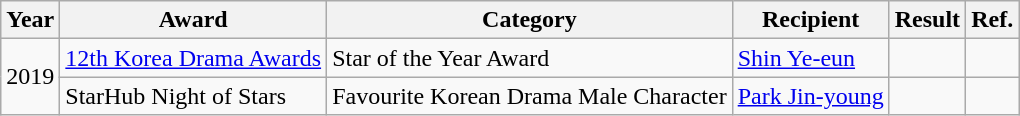<table class="wikitable">
<tr>
<th>Year</th>
<th>Award</th>
<th>Category</th>
<th>Recipient</th>
<th>Result</th>
<th>Ref.</th>
</tr>
<tr>
<td rowspan=2>2019</td>
<td><a href='#'>12th Korea Drama Awards</a></td>
<td>Star of the Year Award</td>
<td><a href='#'>Shin Ye-eun</a></td>
<td></td>
<td></td>
</tr>
<tr>
<td>StarHub Night of Stars</td>
<td>Favourite Korean Drama Male Character</td>
<td><a href='#'>Park Jin-young</a></td>
<td></td>
<td></td>
</tr>
</table>
